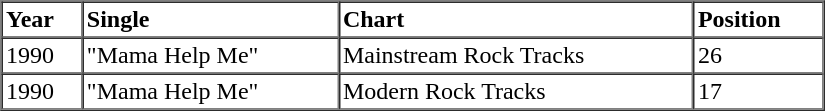<table border=1 cellspacing=0 cellpadding=2 width="550px">
<tr>
<th align="left">Year</th>
<th align="left">Single</th>
<th align="left">Chart</th>
<th align="left">Position</th>
</tr>
<tr>
<td align="left">1990</td>
<td align="left">"Mama Help Me"</td>
<td align="left">Mainstream Rock Tracks</td>
<td align="left">26</td>
</tr>
<tr>
<td align="left">1990</td>
<td align="left">"Mama Help Me"</td>
<td align="left">Modern Rock Tracks</td>
<td align="left">17</td>
</tr>
<tr>
</tr>
</table>
